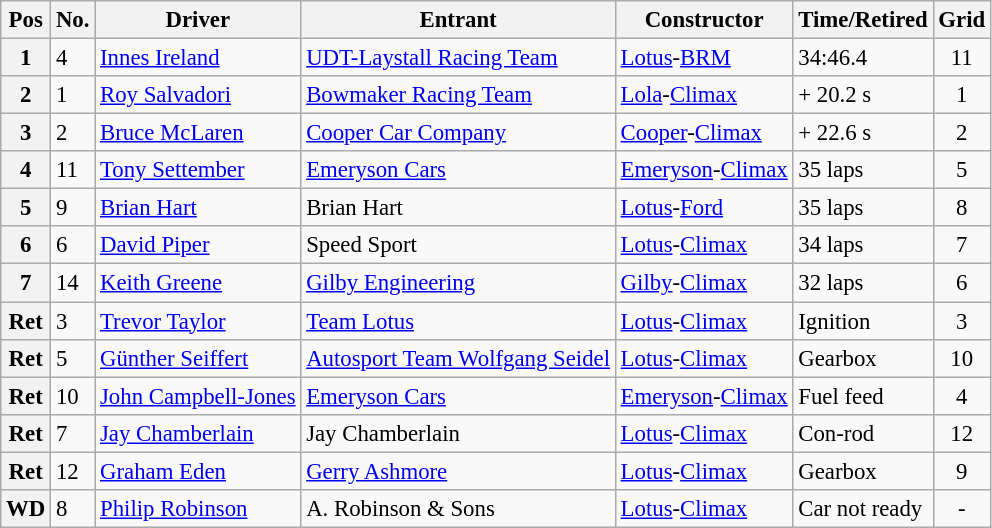<table class="wikitable" style="font-size: 95%;">
<tr>
<th>Pos</th>
<th>No.</th>
<th>Driver</th>
<th>Entrant</th>
<th>Constructor</th>
<th>Time/Retired</th>
<th>Grid</th>
</tr>
<tr>
<th>1</th>
<td>4</td>
<td> <a href='#'>Innes Ireland</a></td>
<td><a href='#'>UDT-Laystall Racing Team</a></td>
<td><a href='#'>Lotus</a>-<a href='#'>BRM</a></td>
<td>34:46.4</td>
<td style="text-align:center">11</td>
</tr>
<tr>
<th>2</th>
<td>1</td>
<td> <a href='#'>Roy Salvadori</a></td>
<td><a href='#'>Bowmaker Racing Team</a></td>
<td><a href='#'>Lola</a>-<a href='#'>Climax</a></td>
<td>+ 20.2 s</td>
<td style="text-align:center">1</td>
</tr>
<tr>
<th>3</th>
<td>2</td>
<td> <a href='#'>Bruce McLaren</a></td>
<td><a href='#'>Cooper Car Company</a></td>
<td><a href='#'>Cooper</a>-<a href='#'>Climax</a></td>
<td>+ 22.6 s</td>
<td style="text-align:center">2</td>
</tr>
<tr>
<th>4</th>
<td>11</td>
<td> <a href='#'>Tony Settember</a></td>
<td><a href='#'>Emeryson Cars</a></td>
<td><a href='#'>Emeryson</a>-<a href='#'>Climax</a></td>
<td>35 laps</td>
<td style="text-align:center">5</td>
</tr>
<tr>
<th>5</th>
<td>9</td>
<td> <a href='#'>Brian Hart</a></td>
<td>Brian Hart</td>
<td><a href='#'>Lotus</a>-<a href='#'>Ford</a></td>
<td>35 laps</td>
<td style="text-align:center">8</td>
</tr>
<tr>
<th>6</th>
<td>6</td>
<td> <a href='#'>David Piper</a></td>
<td>Speed Sport</td>
<td><a href='#'>Lotus</a>-<a href='#'>Climax</a></td>
<td>34 laps</td>
<td style="text-align:center">7</td>
</tr>
<tr>
<th>7</th>
<td>14</td>
<td> <a href='#'>Keith Greene</a></td>
<td><a href='#'>Gilby Engineering</a></td>
<td><a href='#'>Gilby</a>-<a href='#'>Climax</a></td>
<td>32 laps</td>
<td style="text-align:center">6</td>
</tr>
<tr>
<th>Ret</th>
<td>3</td>
<td> <a href='#'>Trevor Taylor</a></td>
<td><a href='#'>Team Lotus</a></td>
<td><a href='#'>Lotus</a>-<a href='#'>Climax</a></td>
<td>Ignition</td>
<td style="text-align:center">3</td>
</tr>
<tr>
<th>Ret</th>
<td>5</td>
<td> <a href='#'>Günther Seiffert</a></td>
<td><a href='#'>Autosport Team Wolfgang Seidel</a></td>
<td><a href='#'>Lotus</a>-<a href='#'>Climax</a></td>
<td>Gearbox</td>
<td style="text-align:center">10</td>
</tr>
<tr>
<th>Ret</th>
<td>10</td>
<td> <a href='#'>John Campbell-Jones</a></td>
<td><a href='#'>Emeryson Cars</a></td>
<td><a href='#'>Emeryson</a>-<a href='#'>Climax</a></td>
<td>Fuel feed</td>
<td style="text-align:center">4</td>
</tr>
<tr>
<th>Ret</th>
<td>7</td>
<td> <a href='#'>Jay Chamberlain</a></td>
<td>Jay Chamberlain</td>
<td><a href='#'>Lotus</a>-<a href='#'>Climax</a></td>
<td>Con-rod</td>
<td style="text-align:center">12</td>
</tr>
<tr>
<th>Ret</th>
<td>12</td>
<td> <a href='#'>Graham Eden</a></td>
<td><a href='#'>Gerry Ashmore</a></td>
<td><a href='#'>Lotus</a>-<a href='#'>Climax</a></td>
<td>Gearbox</td>
<td style="text-align:center">9</td>
</tr>
<tr>
<th>WD</th>
<td>8</td>
<td> <a href='#'>Philip Robinson</a></td>
<td>A. Robinson & Sons</td>
<td><a href='#'>Lotus</a>-<a href='#'>Climax</a></td>
<td>Car not ready</td>
<td style="text-align:center">-</td>
</tr>
</table>
